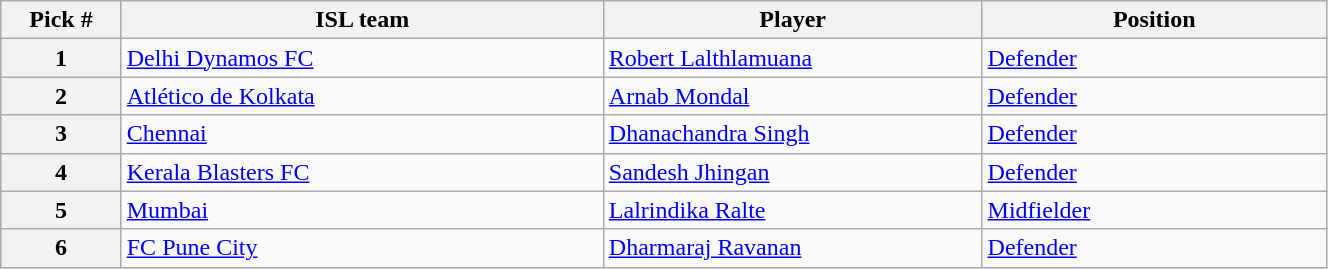<table class="wikitable sortable" style="width:70%">
<tr>
<th width=7%>Pick #</th>
<th width=28%>ISL team</th>
<th width=22%>Player</th>
<th width=20%>Position</th>
</tr>
<tr>
<th>1</th>
<td><a href='#'>Delhi Dynamos FC</a></td>
<td><a href='#'>Robert Lalthlamuana</a></td>
<td><a href='#'>Defender</a></td>
</tr>
<tr>
<th>2</th>
<td><a href='#'>Atlético de Kolkata</a></td>
<td><a href='#'>Arnab Mondal</a></td>
<td><a href='#'>Defender</a></td>
</tr>
<tr>
<th>3</th>
<td><a href='#'>Chennai</a></td>
<td><a href='#'>Dhanachandra Singh</a></td>
<td><a href='#'>Defender</a></td>
</tr>
<tr>
<th>4</th>
<td><a href='#'>Kerala Blasters FC</a></td>
<td><a href='#'>Sandesh Jhingan</a></td>
<td><a href='#'>Defender</a></td>
</tr>
<tr>
<th>5</th>
<td><a href='#'>Mumbai</a></td>
<td><a href='#'>Lalrindika Ralte</a></td>
<td><a href='#'>Midfielder</a></td>
</tr>
<tr>
<th>6</th>
<td><a href='#'>FC Pune City</a></td>
<td><a href='#'>Dharmaraj Ravanan</a></td>
<td><a href='#'>Defender</a></td>
</tr>
</table>
